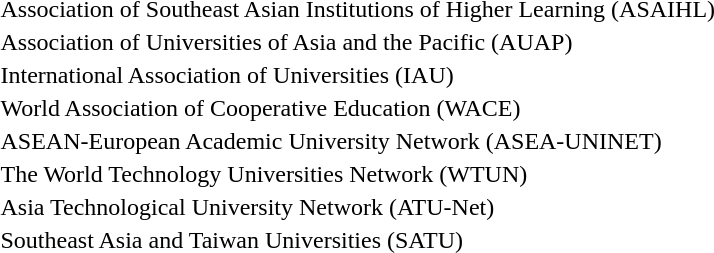<table>
<tr>
<td>Association of Southeast Asian Institutions of Higher Learning (ASAIHL)</td>
</tr>
<tr>
<td>Association of Universities of Asia and the Pacific (AUAP)</td>
</tr>
<tr>
<td>International Association of Universities (IAU)</td>
</tr>
<tr>
<td>World Association of Cooperative Education (WACE)</td>
</tr>
<tr>
<td>ASEAN-European Academic University Network (ASEA-UNINET)</td>
</tr>
<tr>
<td>The World Technology Universities Network (WTUN)</td>
</tr>
<tr>
<td>Asia Technological University Network (ATU-Net)</td>
</tr>
<tr>
<td>Southeast Asia and Taiwan Universities (SATU)</td>
</tr>
</table>
